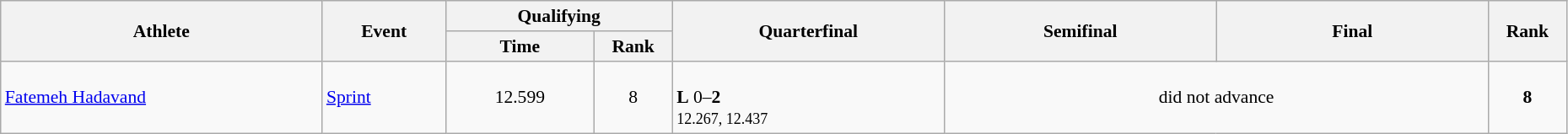<table class="wikitable" width="98%" style="text-align:center; font-size:90%">
<tr>
<th rowspan="2" width="13%">Athlete</th>
<th rowspan="2" width="5%">Event</th>
<th colspan="2">Qualifying</th>
<th rowspan="2" width="11%">Quarterfinal</th>
<th rowspan="2" width="11%">Semifinal</th>
<th rowspan="2" width="11%">Final</th>
<th rowspan="2" width="3%">Rank</th>
</tr>
<tr>
<th width="6%">Time</th>
<th width="3%">Rank</th>
</tr>
<tr>
<td align="left"><a href='#'>Fatemeh Hadavand</a></td>
<td align="left"><a href='#'>Sprint</a></td>
<td>12.599</td>
<td>8 <strong></strong></td>
<td align=left><br><strong>L</strong> 0–<strong>2</strong><br><small>12.267, 12.437</small></td>
<td colspan=2>did not advance</td>
<td align=center><strong>8</strong></td>
</tr>
</table>
